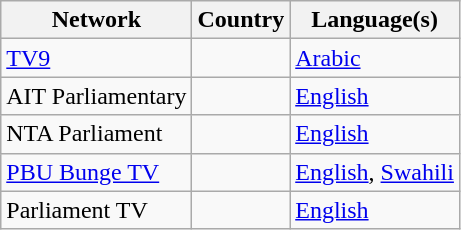<table class="wikitable sortable">
<tr>
<th>Network</th>
<th>Country</th>
<th>Language(s)</th>
</tr>
<tr>
<td><a href='#'>TV9</a></td>
<td></td>
<td><a href='#'>Arabic</a></td>
</tr>
<tr>
<td>AIT Parliamentary</td>
<td></td>
<td><a href='#'>English</a></td>
</tr>
<tr>
<td>NTA Parliament</td>
<td></td>
<td><a href='#'>English</a></td>
</tr>
<tr>
<td><a href='#'>PBU Bunge TV</a></td>
<td></td>
<td><a href='#'>English</a>, <a href='#'>Swahili</a></td>
</tr>
<tr>
<td>Parliament TV</td>
<td></td>
<td><a href='#'>English</a></td>
</tr>
</table>
